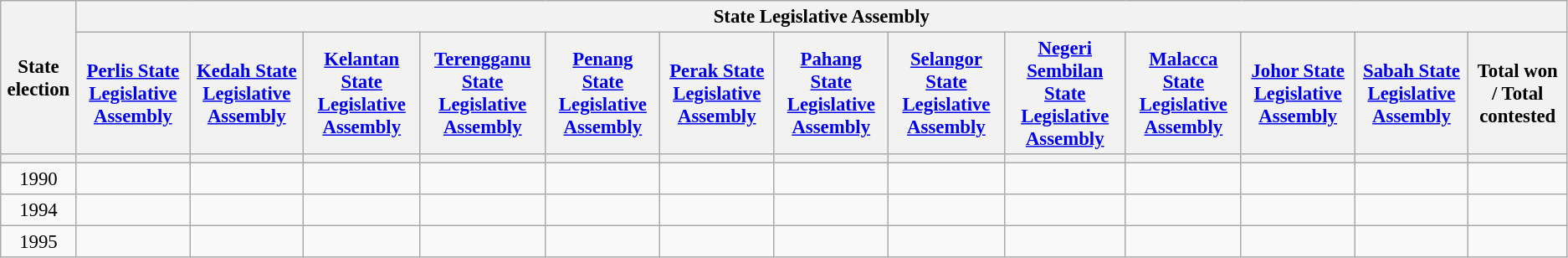<table class="wikitable sortable" style="text-align:center; font-size:95%;">
<tr>
<th rowspan=2>State election</th>
<th colspan=13>State Legislative Assembly</th>
</tr>
<tr>
<th><a href='#'>Perlis State Legislative Assembly</a></th>
<th><a href='#'>Kedah State Legislative Assembly</a></th>
<th><a href='#'>Kelantan State Legislative Assembly</a></th>
<th><a href='#'>Terengganu State Legislative Assembly</a></th>
<th><a href='#'>Penang State Legislative Assembly</a></th>
<th><a href='#'>Perak State Legislative Assembly</a></th>
<th><a href='#'>Pahang State Legislative Assembly</a></th>
<th><a href='#'>Selangor State Legislative Assembly</a></th>
<th><a href='#'>Negeri Sembilan State Legislative Assembly</a></th>
<th><a href='#'>Malacca State Legislative Assembly</a></th>
<th><a href='#'>Johor State Legislative Assembly</a></th>
<th><a href='#'>Sabah State Legislative Assembly</a></th>
<th>Total won / Total contested</th>
</tr>
<tr>
<th></th>
<th></th>
<th></th>
<th></th>
<th></th>
<th></th>
<th></th>
<th></th>
<th></th>
<th></th>
<th></th>
<th></th>
<th></th>
<th></th>
</tr>
<tr>
<td>1990</td>
<td></td>
<td></td>
<td></td>
<td></td>
<td></td>
<td></td>
<td></td>
<td></td>
<td></td>
<td></td>
<td></td>
<td></td>
<td></td>
</tr>
<tr>
<td>1994</td>
<td></td>
<td></td>
<td></td>
<td></td>
<td></td>
<td></td>
<td></td>
<td></td>
<td></td>
<td></td>
<td></td>
<td></td>
<td></td>
</tr>
<tr>
<td>1995</td>
<td></td>
<td></td>
<td></td>
<td></td>
<td></td>
<td></td>
<td></td>
<td></td>
<td></td>
<td></td>
<td></td>
<td></td>
<td></td>
</tr>
</table>
